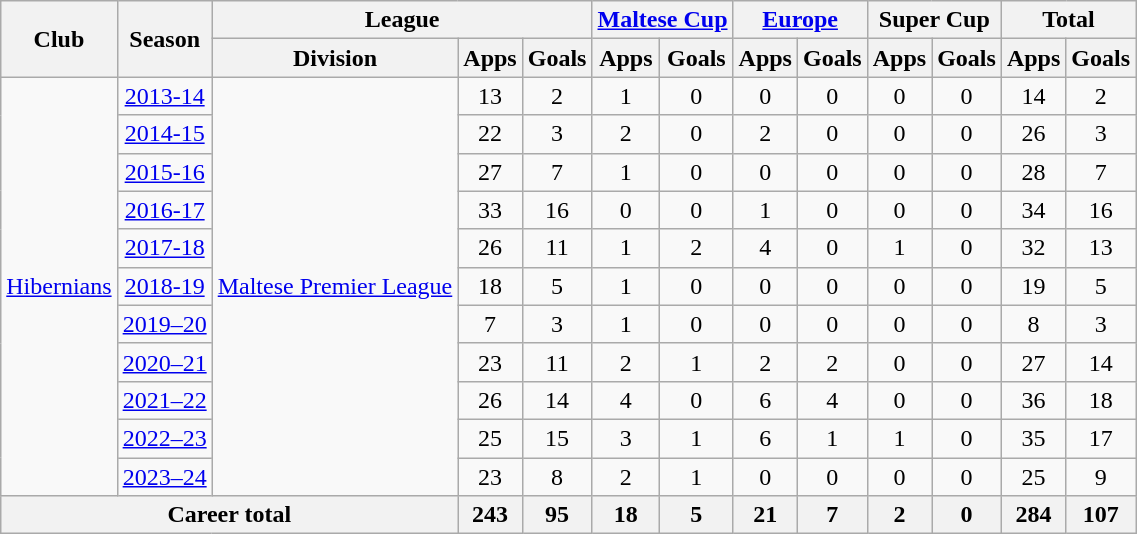<table class="wikitable" style="text-align: center">
<tr>
<th rowspan="2">Club</th>
<th rowspan="2">Season</th>
<th colspan="3">League</th>
<th colspan="2"><a href='#'>Maltese Cup</a></th>
<th colspan="2"><a href='#'>Europe</a></th>
<th colspan="2">Super Cup</th>
<th colspan="2">Total</th>
</tr>
<tr>
<th>Division</th>
<th>Apps</th>
<th>Goals</th>
<th>Apps</th>
<th>Goals</th>
<th>Apps</th>
<th>Goals</th>
<th>Apps</th>
<th>Goals</th>
<th>Apps</th>
<th>Goals</th>
</tr>
<tr>
<td rowspan="11"><a href='#'>Hibernians</a></td>
<td><a href='#'>2013-14</a></td>
<td rowspan="11"><a href='#'>Maltese Premier League</a></td>
<td>13</td>
<td>2</td>
<td>1</td>
<td>0</td>
<td>0</td>
<td>0</td>
<td>0</td>
<td>0</td>
<td>14</td>
<td>2</td>
</tr>
<tr>
<td><a href='#'>2014-15</a></td>
<td>22</td>
<td>3</td>
<td>2</td>
<td>0</td>
<td>2</td>
<td>0</td>
<td>0</td>
<td>0</td>
<td>26</td>
<td>3</td>
</tr>
<tr>
<td><a href='#'>2015-16</a></td>
<td>27</td>
<td>7</td>
<td>1</td>
<td>0</td>
<td>0</td>
<td>0</td>
<td>0</td>
<td>0</td>
<td>28</td>
<td>7</td>
</tr>
<tr>
<td><a href='#'>2016-17</a></td>
<td>33</td>
<td>16</td>
<td>0</td>
<td>0</td>
<td>1</td>
<td>0</td>
<td>0</td>
<td>0</td>
<td>34</td>
<td>16</td>
</tr>
<tr>
<td><a href='#'>2017-18</a></td>
<td>26</td>
<td>11</td>
<td>1</td>
<td>2</td>
<td>4</td>
<td>0</td>
<td>1</td>
<td>0</td>
<td>32</td>
<td>13</td>
</tr>
<tr>
<td><a href='#'>2018-19</a></td>
<td>18</td>
<td>5</td>
<td>1</td>
<td>0</td>
<td>0</td>
<td>0</td>
<td>0</td>
<td>0</td>
<td>19</td>
<td>5</td>
</tr>
<tr>
<td><a href='#'>2019–20</a></td>
<td>7</td>
<td>3</td>
<td>1</td>
<td>0</td>
<td>0</td>
<td>0</td>
<td>0</td>
<td>0</td>
<td>8</td>
<td>3</td>
</tr>
<tr>
<td><a href='#'>2020–21</a></td>
<td>23</td>
<td>11</td>
<td>2</td>
<td>1</td>
<td>2</td>
<td>2</td>
<td>0</td>
<td>0</td>
<td>27</td>
<td>14</td>
</tr>
<tr>
<td><a href='#'>2021–22</a></td>
<td>26</td>
<td>14</td>
<td>4</td>
<td>0</td>
<td>6</td>
<td>4</td>
<td>0</td>
<td>0</td>
<td>36</td>
<td>18</td>
</tr>
<tr>
<td><a href='#'>2022–23</a></td>
<td>25</td>
<td>15</td>
<td>3</td>
<td>1</td>
<td>6</td>
<td>1</td>
<td>1</td>
<td>0</td>
<td>35</td>
<td>17</td>
</tr>
<tr>
<td><a href='#'>2023–24</a></td>
<td>23</td>
<td>8</td>
<td>2</td>
<td>1</td>
<td>0</td>
<td>0</td>
<td>0</td>
<td>0</td>
<td>25</td>
<td>9</td>
</tr>
<tr>
<th colspan="3">Career total</th>
<th>243</th>
<th>95</th>
<th>18</th>
<th>5</th>
<th>21</th>
<th>7</th>
<th>2</th>
<th>0</th>
<th>284</th>
<th>107</th>
</tr>
</table>
